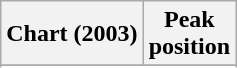<table class="wikitable sortable plainrowheaders" style="text-align:center">
<tr>
<th scope="col">Chart (2003)</th>
<th scope="col">Peak<br> position</th>
</tr>
<tr>
</tr>
<tr>
</tr>
</table>
